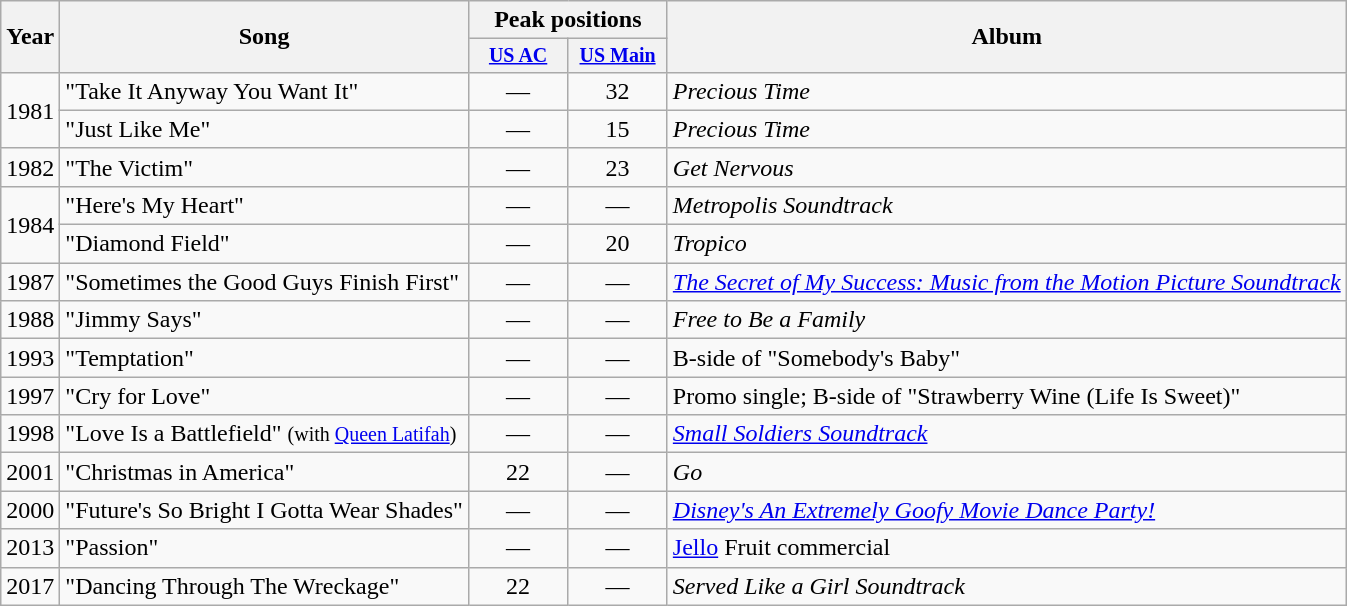<table class=wikitable style=text-align:center;>
<tr>
<th rowspan=2>Year</th>
<th rowspan=2>Song</th>
<th colspan=2>Peak positions</th>
<th rowspan=2>Album</th>
</tr>
<tr style=font-size:smaller;>
<th width=60><a href='#'>US AC</a><br></th>
<th width=60><a href='#'>US Main</a><br></th>
</tr>
<tr>
<td rowspan="2">1981</td>
<td align=left>"Take It Anyway You Want It"</td>
<td>—</td>
<td>32</td>
<td align=left><em>Precious Time</em></td>
</tr>
<tr>
<td align=left>"Just Like Me"</td>
<td>—</td>
<td>15</td>
<td align=left><em>Precious Time</em></td>
</tr>
<tr>
<td>1982</td>
<td align=left>"The Victim"</td>
<td>—</td>
<td>23</td>
<td align=left><em>Get Nervous</em></td>
</tr>
<tr>
<td rowspan="2">1984</td>
<td align=left>"Here's My Heart"</td>
<td>—</td>
<td>—</td>
<td align=left><em>Metropolis Soundtrack</em></td>
</tr>
<tr>
<td align=left>"Diamond Field"</td>
<td>—</td>
<td>20</td>
<td align=left><em>Tropico</em></td>
</tr>
<tr>
<td>1987</td>
<td align=left>"Sometimes the Good Guys Finish First"</td>
<td>—</td>
<td>—</td>
<td align=left><em><a href='#'>The Secret of My Success: Music from the Motion Picture Soundtrack</a></em></td>
</tr>
<tr>
<td>1988</td>
<td align=left>"Jimmy Says"</td>
<td>—</td>
<td>—</td>
<td align=left><em>Free to Be a Family</em></td>
</tr>
<tr>
<td>1993</td>
<td align=left>"Temptation"</td>
<td>—</td>
<td>—</td>
<td align=left>B-side of "Somebody's Baby"</td>
</tr>
<tr>
<td>1997</td>
<td align=left>"Cry for Love"</td>
<td>—</td>
<td>—</td>
<td align=left>Promo single; B-side of "Strawberry Wine (Life Is Sweet)"</td>
</tr>
<tr>
<td>1998</td>
<td align=left>"Love Is a Battlefield" <small>(with <a href='#'>Queen Latifah</a>)</small></td>
<td>—</td>
<td>—</td>
<td align=left><em><a href='#'>Small Soldiers Soundtrack</a></em></td>
</tr>
<tr>
<td>2001</td>
<td align=left>"Christmas in America"</td>
<td>22</td>
<td>—</td>
<td align=left><em>Go</em></td>
</tr>
<tr>
<td>2000</td>
<td align=left>"Future's So Bright I Gotta Wear Shades"</td>
<td>—</td>
<td>—</td>
<td align=left><em><a href='#'>Disney's An Extremely Goofy Movie Dance Party!</a></em></td>
</tr>
<tr>
<td>2013</td>
<td align=left>"Passion"</td>
<td>—</td>
<td>—</td>
<td align=left><a href='#'>Jello</a> Fruit commercial</td>
</tr>
<tr>
<td>2017</td>
<td align=left>"Dancing Through The Wreckage"</td>
<td>22</td>
<td>—</td>
<td align=left><em>Served Like a Girl Soundtrack</em></td>
</tr>
</table>
